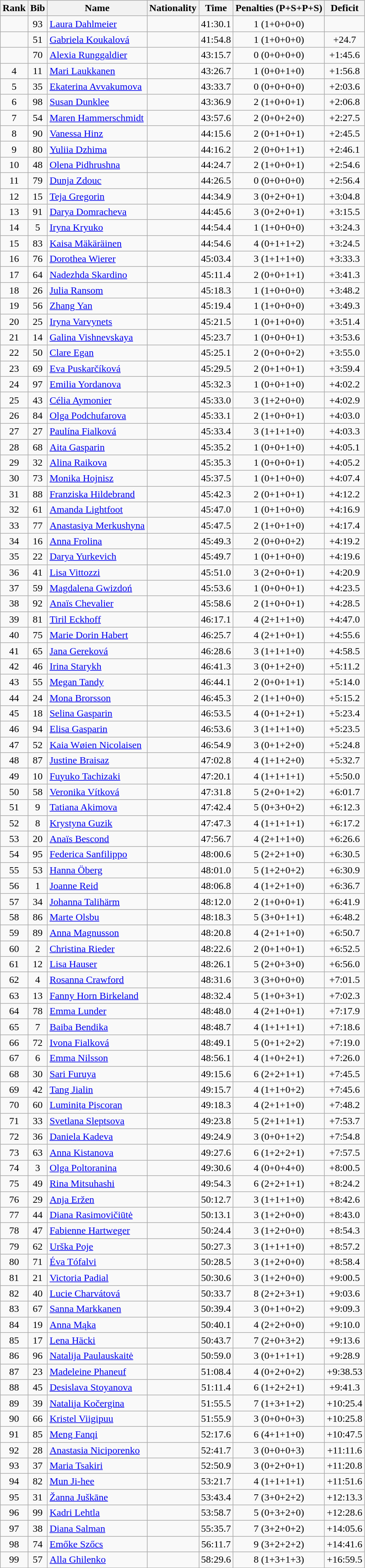<table class="wikitable sortable" style="text-align:center">
<tr>
<th>Rank</th>
<th>Bib</th>
<th>Name</th>
<th>Nationality</th>
<th>Time</th>
<th>Penalties (P+S+P+S)</th>
<th>Deficit</th>
</tr>
<tr>
<td></td>
<td>93</td>
<td align=left><a href='#'>Laura Dahlmeier</a></td>
<td align=left></td>
<td>41:30.1</td>
<td>1 (1+0+0+0)</td>
<td></td>
</tr>
<tr>
<td></td>
<td>51</td>
<td align=left><a href='#'>Gabriela Koukalová</a></td>
<td align=left></td>
<td>41:54.8</td>
<td>1 (1+0+0+0)</td>
<td>+24.7</td>
</tr>
<tr>
<td></td>
<td>70</td>
<td align=left><a href='#'>Alexia Runggaldier</a></td>
<td align=left></td>
<td>43:15.7</td>
<td>0 (0+0+0+0)</td>
<td>+1:45.6</td>
</tr>
<tr>
<td>4</td>
<td>11</td>
<td align=left><a href='#'>Mari Laukkanen</a></td>
<td align=left></td>
<td>43:26.7</td>
<td>1 (0+0+1+0)</td>
<td>+1:56.8</td>
</tr>
<tr>
<td>5</td>
<td>35</td>
<td align=left><a href='#'>Ekaterina Avvakumova</a></td>
<td align=left></td>
<td>43:33.7</td>
<td>0 (0+0+0+0)</td>
<td>+2:03.6</td>
</tr>
<tr>
<td>6</td>
<td>98</td>
<td align=left><a href='#'>Susan Dunklee</a></td>
<td align=left></td>
<td>43:36.9</td>
<td>2 (1+0+0+1)</td>
<td>+2:06.8</td>
</tr>
<tr>
<td>7</td>
<td>54</td>
<td align=left><a href='#'>Maren Hammerschmidt</a></td>
<td align=left></td>
<td>43:57.6</td>
<td>2 (0+0+2+0)</td>
<td>+2:27.5</td>
</tr>
<tr>
<td>8</td>
<td>90</td>
<td align=left><a href='#'>Vanessa Hinz</a></td>
<td align=left></td>
<td>44:15.6</td>
<td>2 (0+1+0+1)</td>
<td>+2:45.5</td>
</tr>
<tr>
<td>9</td>
<td>80</td>
<td align=left><a href='#'>Yuliia Dzhima</a></td>
<td align=left></td>
<td>44:16.2</td>
<td>2 (0+0+1+1)</td>
<td>+2:46.1</td>
</tr>
<tr>
<td>10</td>
<td>48</td>
<td align=left><a href='#'>Olena Pidhrushna</a></td>
<td align=left></td>
<td>44:24.7</td>
<td>2 (1+0+0+1)</td>
<td>+2:54.6</td>
</tr>
<tr>
<td>11</td>
<td>79</td>
<td align=left><a href='#'>Dunja Zdouc</a></td>
<td align=left></td>
<td>44:26.5</td>
<td>0 (0+0+0+0)</td>
<td>+2:56.4</td>
</tr>
<tr>
<td>12</td>
<td>15</td>
<td align=left><a href='#'>Teja Gregorin</a></td>
<td align=left></td>
<td>44:34.9</td>
<td>3 (0+2+0+1)</td>
<td>+3:04.8</td>
</tr>
<tr>
<td>13</td>
<td>91</td>
<td align=left><a href='#'>Darya Domracheva</a></td>
<td align=left></td>
<td>44:45.6</td>
<td>3 (0+2+0+1)</td>
<td>+3:15.5</td>
</tr>
<tr>
<td>14</td>
<td>5</td>
<td align=left><a href='#'>Iryna Kryuko</a></td>
<td align=left></td>
<td>44:54.4</td>
<td>1 (1+0+0+0)</td>
<td>+3:24.3</td>
</tr>
<tr>
<td>15</td>
<td>83</td>
<td align=left><a href='#'>Kaisa Mäkäräinen</a></td>
<td align=left></td>
<td>44:54.6</td>
<td>4 (0+1+1+2)</td>
<td>+3:24.5</td>
</tr>
<tr>
<td>16</td>
<td>76</td>
<td align=left><a href='#'>Dorothea Wierer</a></td>
<td align=left></td>
<td>45:03.4</td>
<td>3 (1+1+1+0)</td>
<td>+3:33.3</td>
</tr>
<tr>
<td>17</td>
<td>64</td>
<td align=left><a href='#'>Nadezhda Skardino</a></td>
<td align=left></td>
<td>45:11.4</td>
<td>2 (0+0+1+1)</td>
<td>+3:41.3</td>
</tr>
<tr>
<td>18</td>
<td>26</td>
<td align=left><a href='#'>Julia Ransom</a></td>
<td align=left></td>
<td>45:18.3</td>
<td>1 (1+0+0+0)</td>
<td>+3:48.2</td>
</tr>
<tr>
<td>19</td>
<td>56</td>
<td align=left><a href='#'>Zhang Yan</a></td>
<td align=left></td>
<td>45:19.4</td>
<td>1 (1+0+0+0)</td>
<td>+3:49.3</td>
</tr>
<tr>
<td>20</td>
<td>25</td>
<td align=left><a href='#'>Iryna Varvynets</a></td>
<td align=left></td>
<td>45:21.5</td>
<td>1 (0+1+0+0)</td>
<td>+3:51.4</td>
</tr>
<tr>
<td>21</td>
<td>14</td>
<td align=left><a href='#'>Galina Vishnevskaya</a></td>
<td align=left></td>
<td>45:23.7</td>
<td>1 (0+0+0+1)</td>
<td>+3:53.6</td>
</tr>
<tr>
<td>22</td>
<td>50</td>
<td align=left><a href='#'>Clare Egan</a></td>
<td align=left></td>
<td>45:25.1</td>
<td>2 (0+0+0+2)</td>
<td>+3:55.0</td>
</tr>
<tr>
<td>23</td>
<td>69</td>
<td align=left><a href='#'>Eva Puskarčíková</a></td>
<td align=left></td>
<td>45:29.5</td>
<td>2 (0+1+0+1)</td>
<td>+3:59.4</td>
</tr>
<tr>
<td>24</td>
<td>97</td>
<td align=left><a href='#'>Emilia Yordanova</a></td>
<td align=left></td>
<td>45:32.3</td>
<td>1 (0+0+1+0)</td>
<td>+4:02.2</td>
</tr>
<tr>
<td>25</td>
<td>43</td>
<td align=left><a href='#'>Célia Aymonier</a></td>
<td align=left></td>
<td>45:33.0</td>
<td>3 (1+2+0+0)</td>
<td>+4:02.9</td>
</tr>
<tr>
<td>26</td>
<td>84</td>
<td align=left><a href='#'>Olga Podchufarova</a></td>
<td align=left></td>
<td>45:33.1</td>
<td>2 (1+0+0+1)</td>
<td>+4:03.0</td>
</tr>
<tr>
<td>27</td>
<td>27</td>
<td align=left><a href='#'>Paulína Fialková</a></td>
<td align=left></td>
<td>45:33.4</td>
<td>3 (1+1+1+0)</td>
<td>+4:03.3</td>
</tr>
<tr>
<td>28</td>
<td>68</td>
<td align=left><a href='#'>Aita Gasparin</a></td>
<td align=left></td>
<td>45:35.2</td>
<td>1 (0+0+1+0)</td>
<td>+4:05.1</td>
</tr>
<tr>
<td>29</td>
<td>32</td>
<td align=left><a href='#'>Alina Raikova</a></td>
<td align=left></td>
<td>45:35.3</td>
<td>1 (0+0+0+1)</td>
<td>+4:05.2</td>
</tr>
<tr>
<td>30</td>
<td>73</td>
<td align=left><a href='#'>Monika Hojnisz</a></td>
<td align=left></td>
<td>45:37.5</td>
<td>1 (0+1+0+0)</td>
<td>+4:07.4</td>
</tr>
<tr>
<td>31</td>
<td>88</td>
<td align=left><a href='#'>Franziska Hildebrand</a></td>
<td align=left></td>
<td>45:42.3</td>
<td>2 (0+1+0+1)</td>
<td>+4:12.2</td>
</tr>
<tr>
<td>32</td>
<td>61</td>
<td align=left><a href='#'>Amanda Lightfoot</a></td>
<td align=left></td>
<td>45:47.0</td>
<td>1 (0+1+0+0)</td>
<td>+4:16.9</td>
</tr>
<tr>
<td>33</td>
<td>77</td>
<td align=left><a href='#'>Anastasiya Merkushyna</a></td>
<td align=left></td>
<td>45:47.5</td>
<td>2 (1+0+1+0)</td>
<td>+4:17.4</td>
</tr>
<tr>
<td>34</td>
<td>16</td>
<td align=left><a href='#'>Anna Frolina</a></td>
<td align=left></td>
<td>45:49.3</td>
<td>2 (0+0+0+2)</td>
<td>+4:19.2</td>
</tr>
<tr>
<td>35</td>
<td>22</td>
<td align=left><a href='#'>Darya Yurkevich</a></td>
<td align=left></td>
<td>45:49.7</td>
<td>1 (0+1+0+0)</td>
<td>+4:19.6</td>
</tr>
<tr>
<td>36</td>
<td>41</td>
<td align=left><a href='#'>Lisa Vittozzi</a></td>
<td align=left></td>
<td>45:51.0</td>
<td>3 (2+0+0+1)</td>
<td>+4:20.9</td>
</tr>
<tr>
<td>37</td>
<td>59</td>
<td align=left><a href='#'>Magdalena Gwizdoń</a></td>
<td align=left></td>
<td>45:53.6</td>
<td>1 (0+0+0+1)</td>
<td>+4:23.5</td>
</tr>
<tr>
<td>38</td>
<td>92</td>
<td align=left><a href='#'>Anaïs Chevalier</a></td>
<td align=left></td>
<td>45:58.6</td>
<td>2 (1+0+0+1)</td>
<td>+4:28.5</td>
</tr>
<tr>
<td>39</td>
<td>81</td>
<td align=left><a href='#'>Tiril Eckhoff</a></td>
<td align=left></td>
<td>46:17.1</td>
<td>4 (2+1+1+0)</td>
<td>+4:47.0</td>
</tr>
<tr>
<td>40</td>
<td>75</td>
<td align=left><a href='#'>Marie Dorin Habert</a></td>
<td align=left></td>
<td>46:25.7</td>
<td>4 (2+1+0+1)</td>
<td>+4:55.6</td>
</tr>
<tr>
<td>41</td>
<td>65</td>
<td align=left><a href='#'>Jana Gereková</a></td>
<td align=left></td>
<td>46:28.6</td>
<td>3 (1+1+1+0)</td>
<td>+4:58.5</td>
</tr>
<tr>
<td>42</td>
<td>46</td>
<td align=left><a href='#'>Irina Starykh</a></td>
<td align=left></td>
<td>46:41.3</td>
<td>3 (0+1+2+0)</td>
<td>+5:11.2</td>
</tr>
<tr>
<td>43</td>
<td>55</td>
<td align=left><a href='#'>Megan Tandy</a></td>
<td align=left></td>
<td>46:44.1</td>
<td>2 (0+0+1+1)</td>
<td>+5:14.0</td>
</tr>
<tr>
<td>44</td>
<td>24</td>
<td align=left><a href='#'>Mona Brorsson</a></td>
<td align=left></td>
<td>46:45.3</td>
<td>2 (1+1+0+0)</td>
<td>+5:15.2</td>
</tr>
<tr>
<td>45</td>
<td>18</td>
<td align=left><a href='#'>Selina Gasparin</a></td>
<td align=left></td>
<td>46:53.5</td>
<td>4 (0+1+2+1)</td>
<td>+5:23.4</td>
</tr>
<tr>
<td>46</td>
<td>94</td>
<td align=left><a href='#'>Elisa Gasparin</a></td>
<td align=left></td>
<td>46:53.6</td>
<td>3 (1+1+1+0)</td>
<td>+5:23.5</td>
</tr>
<tr>
<td>47</td>
<td>52</td>
<td align=left><a href='#'>Kaia Wøien Nicolaisen</a></td>
<td align=left></td>
<td>46:54.9</td>
<td>3 (0+1+2+0)</td>
<td>+5:24.8</td>
</tr>
<tr>
<td>48</td>
<td>87</td>
<td align=left><a href='#'>Justine Braisaz</a></td>
<td align=left></td>
<td>47:02.8</td>
<td>4 (1+1+2+0)</td>
<td>+5:32.7</td>
</tr>
<tr>
<td>49</td>
<td>10</td>
<td align=left><a href='#'>Fuyuko Tachizaki</a></td>
<td align=left></td>
<td>47:20.1</td>
<td>4 (1+1+1+1)</td>
<td>+5:50.0</td>
</tr>
<tr>
<td>50</td>
<td>58</td>
<td align=left><a href='#'>Veronika Vítková</a></td>
<td align=left></td>
<td>47:31.8</td>
<td>5 (2+0+1+2)</td>
<td>+6:01.7</td>
</tr>
<tr>
<td>51</td>
<td>9</td>
<td align=left><a href='#'>Tatiana Akimova</a></td>
<td align=left></td>
<td>47:42.4</td>
<td>5 (0+3+0+2)</td>
<td>+6:12.3</td>
</tr>
<tr>
<td>52</td>
<td>8</td>
<td align=left><a href='#'>Krystyna Guzik</a></td>
<td align=left></td>
<td>47:47.3</td>
<td>4 (1+1+1+1)</td>
<td>+6:17.2</td>
</tr>
<tr>
<td>53</td>
<td>20</td>
<td align=left><a href='#'>Anaïs Bescond</a></td>
<td align=left></td>
<td>47:56.7</td>
<td>4 (2+1+1+0)</td>
<td>+6:26.6</td>
</tr>
<tr>
<td>54</td>
<td>95</td>
<td align=left><a href='#'>Federica Sanfilippo</a></td>
<td align=left></td>
<td>48:00.6</td>
<td>5 (2+2+1+0)</td>
<td>+6:30.5</td>
</tr>
<tr>
<td>55</td>
<td>53</td>
<td align=left><a href='#'>Hanna Öberg</a></td>
<td align=left></td>
<td>48:01.0</td>
<td>5 (1+2+0+2)</td>
<td>+6:30.9</td>
</tr>
<tr>
<td>56</td>
<td>1</td>
<td align=left><a href='#'>Joanne Reid</a></td>
<td align=left></td>
<td>48:06.8</td>
<td>4 (1+2+1+0)</td>
<td>+6:36.7</td>
</tr>
<tr>
<td>57</td>
<td>34</td>
<td align=left><a href='#'>Johanna Talihärm</a></td>
<td align=left></td>
<td>48:12.0</td>
<td>2 (1+0+0+1)</td>
<td>+6:41.9</td>
</tr>
<tr>
<td>58</td>
<td>86</td>
<td align=left><a href='#'>Marte Olsbu</a></td>
<td align=left></td>
<td>48:18.3</td>
<td>5 (3+0+1+1)</td>
<td>+6:48.2</td>
</tr>
<tr>
<td>59</td>
<td>89</td>
<td align=left><a href='#'>Anna Magnusson</a></td>
<td align=left></td>
<td>48:20.8</td>
<td>4 (2+1+1+0)</td>
<td>+6:50.7</td>
</tr>
<tr>
<td>60</td>
<td>2</td>
<td align=left><a href='#'>Christina Rieder</a></td>
<td align=left></td>
<td>48:22.6</td>
<td>2 (0+1+0+1)</td>
<td>+6:52.5</td>
</tr>
<tr>
<td>61</td>
<td>12</td>
<td align=left><a href='#'>Lisa Hauser</a></td>
<td align=left></td>
<td>48:26.1</td>
<td>5 (2+0+3+0)</td>
<td>+6:56.0</td>
</tr>
<tr>
<td>62</td>
<td>4</td>
<td align=left><a href='#'>Rosanna Crawford</a></td>
<td align=left></td>
<td>48:31.6</td>
<td>3 (3+0+0+0)</td>
<td>+7:01.5</td>
</tr>
<tr>
<td>63</td>
<td>13</td>
<td align=left><a href='#'>Fanny Horn Birkeland</a></td>
<td align=left></td>
<td>48:32.4</td>
<td>5 (1+0+3+1)</td>
<td>+7:02.3</td>
</tr>
<tr>
<td>64</td>
<td>78</td>
<td align=left><a href='#'>Emma Lunder</a></td>
<td align=left></td>
<td>48:48.0</td>
<td>4 (2+1+0+1)</td>
<td>+7:17.9</td>
</tr>
<tr>
<td>65</td>
<td>7</td>
<td align=left><a href='#'>Baiba Bendika</a></td>
<td align=left></td>
<td>48:48.7</td>
<td>4 (1+1+1+1)</td>
<td>+7:18.6</td>
</tr>
<tr>
<td>66</td>
<td>72</td>
<td align=left><a href='#'>Ivona Fialková</a></td>
<td align=left></td>
<td>48:49.1</td>
<td>5 (0+1+2+2)</td>
<td>+7:19.0</td>
</tr>
<tr>
<td>67</td>
<td>6</td>
<td align=left><a href='#'>Emma Nilsson</a></td>
<td align=left></td>
<td>48:56.1</td>
<td>4 (1+0+2+1)</td>
<td>+7:26.0</td>
</tr>
<tr>
<td>68</td>
<td>30</td>
<td align=left><a href='#'>Sari Furuya</a></td>
<td align=left></td>
<td>49:15.6</td>
<td>6 (2+2+1+1)</td>
<td>+7:45.5</td>
</tr>
<tr>
<td>69</td>
<td>42</td>
<td align=left><a href='#'>Tang Jialin</a></td>
<td align=left></td>
<td>49:15.7</td>
<td>4 (1+1+0+2)</td>
<td>+7:45.6</td>
</tr>
<tr>
<td>70</td>
<td>60</td>
<td align=left><a href='#'>Luminița Pișcoran</a></td>
<td align=left></td>
<td>49:18.3</td>
<td>4 (2+1+1+0)</td>
<td>+7:48.2</td>
</tr>
<tr>
<td>71</td>
<td>33</td>
<td align=left><a href='#'>Svetlana Sleptsova</a></td>
<td align=left></td>
<td>49:23.8</td>
<td>5 (2+1+1+1)</td>
<td>+7:53.7</td>
</tr>
<tr>
<td>72</td>
<td>36</td>
<td align=left><a href='#'>Daniela Kadeva</a></td>
<td align=left></td>
<td>49:24.9</td>
<td>3 (0+0+1+2)</td>
<td>+7:54.8</td>
</tr>
<tr>
<td>73</td>
<td>63</td>
<td align=left><a href='#'>Anna Kistanova</a></td>
<td align=left></td>
<td>49:27.6</td>
<td>6 (1+2+2+1)</td>
<td>+7:57.5</td>
</tr>
<tr>
<td>74</td>
<td>3</td>
<td align=left><a href='#'>Olga Poltoranina</a></td>
<td align=left></td>
<td>49:30.6</td>
<td>4 (0+0+4+0)</td>
<td>+8:00.5</td>
</tr>
<tr>
<td>75</td>
<td>49</td>
<td align=left><a href='#'>Rina Mitsuhashi</a></td>
<td align=left></td>
<td>49:54.3</td>
<td>6 (2+2+1+1)</td>
<td>+8:24.2</td>
</tr>
<tr>
<td>76</td>
<td>29</td>
<td align=left><a href='#'>Anja Eržen</a></td>
<td align=left></td>
<td>50:12.7</td>
<td>3 (1+1+1+0)</td>
<td>+8:42.6</td>
</tr>
<tr>
<td>77</td>
<td>44</td>
<td align=left><a href='#'>Diana Rasimovičiūtė</a></td>
<td align=left></td>
<td>50:13.1</td>
<td>3 (1+2+0+0)</td>
<td>+8:43.0</td>
</tr>
<tr>
<td>78</td>
<td>47</td>
<td align=left><a href='#'>Fabienne Hartweger</a></td>
<td align=left></td>
<td>50:24.4</td>
<td>3 (1+2+0+0)</td>
<td>+8:54.3</td>
</tr>
<tr>
<td>79</td>
<td>62</td>
<td align=left><a href='#'>Urška Poje</a></td>
<td align=left></td>
<td>50:27.3</td>
<td>3 (1+1+1+0)</td>
<td>+8:57.2</td>
</tr>
<tr>
<td>80</td>
<td>71</td>
<td align=left><a href='#'>Éva Tófalvi</a></td>
<td align=left></td>
<td>50:28.5</td>
<td>3 (1+2+0+0)</td>
<td>+8:58.4</td>
</tr>
<tr>
<td>81</td>
<td>21</td>
<td align=left><a href='#'>Victoria Padial</a></td>
<td align=left></td>
<td>50:30.6</td>
<td>3 (1+2+0+0)</td>
<td>+9:00.5</td>
</tr>
<tr>
<td>82</td>
<td>40</td>
<td align=left><a href='#'>Lucie Charvátová</a></td>
<td align=left></td>
<td>50:33.7</td>
<td>8 (2+2+3+1)</td>
<td>+9:03.6</td>
</tr>
<tr>
<td>83</td>
<td>67</td>
<td align=left><a href='#'>Sanna Markkanen</a></td>
<td align=left></td>
<td>50:39.4</td>
<td>3 (0+1+0+2)</td>
<td>+9:09.3</td>
</tr>
<tr>
<td>84</td>
<td>19</td>
<td align=left><a href='#'>Anna Mąka</a></td>
<td align=left></td>
<td>50:40.1</td>
<td>4 (2+2+0+0)</td>
<td>+9:10.0</td>
</tr>
<tr>
<td>85</td>
<td>17</td>
<td align=left><a href='#'>Lena Häcki</a></td>
<td align=left></td>
<td>50:43.7</td>
<td>7 (2+0+3+2)</td>
<td>+9:13.6</td>
</tr>
<tr>
<td>86</td>
<td>96</td>
<td align=left><a href='#'>Natalija Paulauskaitė</a></td>
<td align=left></td>
<td>50:59.0</td>
<td>3 (0+1+1+1)</td>
<td>+9:28.9</td>
</tr>
<tr>
<td>87</td>
<td>23</td>
<td align=left><a href='#'>Madeleine Phaneuf</a></td>
<td align=left></td>
<td>51:08.4</td>
<td>4 (0+2+0+2)</td>
<td>+9:38.53</td>
</tr>
<tr>
<td>88</td>
<td>45</td>
<td align=left><a href='#'>Desislava Stoyanova</a></td>
<td align=left></td>
<td>51:11.4</td>
<td>6 (1+2+2+1)</td>
<td>+9:41.3</td>
</tr>
<tr>
<td>89</td>
<td>39</td>
<td align=left><a href='#'>Natalija Kočergina</a></td>
<td align=left></td>
<td>51:55.5</td>
<td>7 (1+3+1+2)</td>
<td>+10:25.4</td>
</tr>
<tr>
<td>90</td>
<td>66</td>
<td align=left><a href='#'>Kristel Viigipuu</a></td>
<td align=left></td>
<td>51:55.9</td>
<td>3 (0+0+0+3)</td>
<td>+10:25.8</td>
</tr>
<tr>
<td>91</td>
<td>85</td>
<td align=left><a href='#'>Meng Fanqi</a></td>
<td align=left></td>
<td>52:17.6</td>
<td>6 (4+1+1+0)</td>
<td>+10:47.5</td>
</tr>
<tr>
<td>92</td>
<td>28</td>
<td align=left><a href='#'>Anastasia Niciporenko</a></td>
<td align=left></td>
<td>52:41.7</td>
<td>3 (0+0+0+3)</td>
<td>+11:11.6</td>
</tr>
<tr>
<td>93</td>
<td>37</td>
<td align=left><a href='#'>Maria Tsakiri</a></td>
<td align=left></td>
<td>52:50.9</td>
<td>3 (0+2+0+1)</td>
<td>+11:20.8</td>
</tr>
<tr>
<td>94</td>
<td>82</td>
<td align=left><a href='#'>Mun Ji-hee</a></td>
<td align=left></td>
<td>53:21.7</td>
<td>4 (1+1+1+1)</td>
<td>+11:51.6</td>
</tr>
<tr>
<td>95</td>
<td>31</td>
<td align=left><a href='#'>Žanna Juškāne</a></td>
<td align=left></td>
<td>53:43.4</td>
<td>7 (3+0+2+2)</td>
<td>+12:13.3</td>
</tr>
<tr>
<td>96</td>
<td>99</td>
<td align=left><a href='#'>Kadri Lehtla</a></td>
<td align=left></td>
<td>53:58.7</td>
<td>5 (0+3+2+0)</td>
<td>+12:28.6</td>
</tr>
<tr>
<td>97</td>
<td>38</td>
<td align=left><a href='#'>Diana Salman</a></td>
<td align=left></td>
<td>55:35.7</td>
<td>7 (3+2+0+2)</td>
<td>+14:05.6</td>
</tr>
<tr>
<td>98</td>
<td>74</td>
<td align=left><a href='#'>Emőke Szőcs</a></td>
<td align=left></td>
<td>56:11.7</td>
<td>9 (3+2+2+2)</td>
<td>+14:41.6</td>
</tr>
<tr>
<td>99</td>
<td>57</td>
<td align=left><a href='#'>Alla Ghilenko</a></td>
<td align=left></td>
<td>58:29.6</td>
<td>8 (1+3+1+3)</td>
<td>+16:59.5</td>
</tr>
</table>
